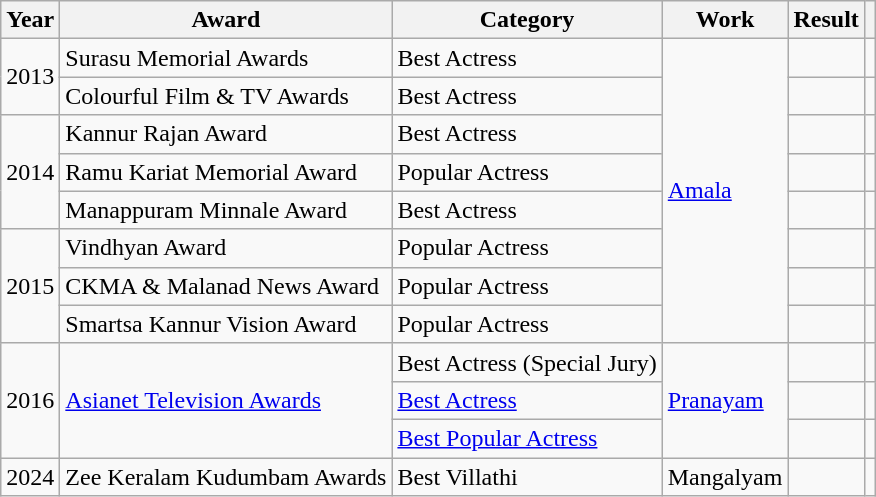<table class="wikitable">
<tr>
<th>Year</th>
<th>Award</th>
<th>Category</th>
<th>Work</th>
<th>Result</th>
<th></th>
</tr>
<tr>
<td rowspan="2">2013</td>
<td>Surasu Memorial Awards</td>
<td>Best Actress</td>
<td rowspan="8"><a href='#'>Amala</a></td>
<td></td>
<td></td>
</tr>
<tr>
<td>Colourful Film & TV Awards</td>
<td>Best Actress</td>
<td></td>
<td></td>
</tr>
<tr>
<td rowspan="3">2014</td>
<td>Kannur Rajan Award</td>
<td>Best Actress</td>
<td></td>
<td></td>
</tr>
<tr>
<td>Ramu Kariat Memorial Award</td>
<td>Popular Actress</td>
<td></td>
<td></td>
</tr>
<tr>
<td>Manappuram Minnale Award</td>
<td>Best Actress</td>
<td></td>
<td></td>
</tr>
<tr>
<td rowspan="3">2015</td>
<td>Vindhyan Award</td>
<td>Popular Actress</td>
<td></td>
<td></td>
</tr>
<tr>
<td>CKMA & Malanad News Award</td>
<td>Popular Actress</td>
<td></td>
<td></td>
</tr>
<tr>
<td>Smartsa Kannur Vision Award</td>
<td>Popular Actress</td>
<td></td>
<td></td>
</tr>
<tr>
<td rowspan="3">2016</td>
<td rowspan="3"><a href='#'>Asianet Television Awards</a></td>
<td>Best Actress (Special Jury)</td>
<td rowspan="3"><a href='#'>Pranayam</a></td>
<td></td>
<td></td>
</tr>
<tr>
<td><a href='#'>Best Actress</a></td>
<td></td>
<td></td>
</tr>
<tr>
<td><a href='#'>Best Popular Actress</a></td>
<td></td>
<td></td>
</tr>
<tr>
<td>2024</td>
<td>Zee Keralam Kudumbam Awards</td>
<td>Best Villathi</td>
<td>Mangalyam</td>
<td></td>
</tr>
</table>
